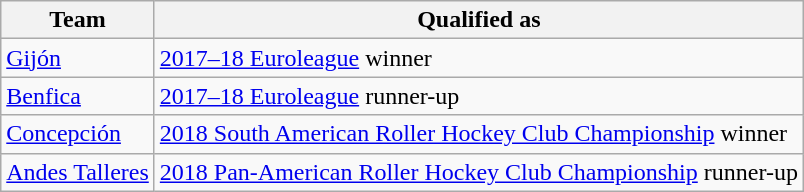<table class="wikitable sortable">
<tr>
<th>Team</th>
<th>Qualified as</th>
</tr>
<tr>
<td> <a href='#'>Gijón</a></td>
<td><a href='#'>2017–18 Euroleague</a> winner</td>
</tr>
<tr>
<td> <a href='#'>Benfica</a></td>
<td><a href='#'>2017–18 Euroleague</a> runner-up</td>
</tr>
<tr>
<td> <a href='#'>Concepción</a></td>
<td><a href='#'>2018 South American Roller Hockey Club Championship</a> winner</td>
</tr>
<tr>
<td> <a href='#'>Andes Talleres</a></td>
<td><a href='#'>2018 Pan-American Roller Hockey Club Championship</a> runner-up</td>
</tr>
</table>
